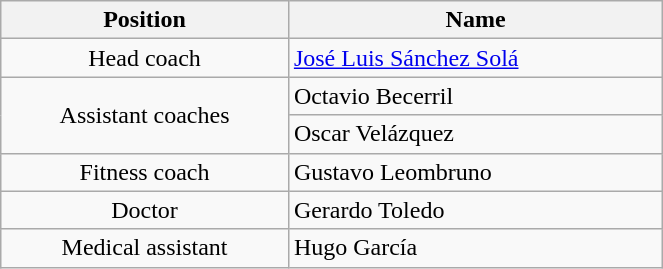<table class="wikitable" style="text-align:center; font-size:100%; width:35%">
<tr>
<th>Position</th>
<th>Name</th>
</tr>
<tr>
<td>Head coach</td>
<td align=left> <a href='#'>José Luis Sánchez Solá</a></td>
</tr>
<tr>
<td rowspan=2>Assistant coaches</td>
<td align=left> Octavio Becerril</td>
</tr>
<tr>
<td align=left> Oscar Velázquez</td>
</tr>
<tr>
<td>Fitness coach</td>
<td align=left> Gustavo Leombruno</td>
</tr>
<tr>
<td>Doctor</td>
<td align=left> Gerardo Toledo</td>
</tr>
<tr>
<td>Medical assistant</td>
<td align=left> Hugo García</td>
</tr>
</table>
